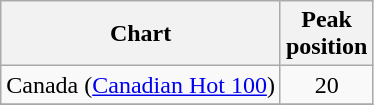<table class="wikitable sortable">
<tr>
<th>Chart</th>
<th>Peak<br>position</th>
</tr>
<tr>
<td>Canada (<a href='#'>Canadian Hot 100</a>)</td>
<td align="center">20</td>
</tr>
<tr>
</tr>
</table>
